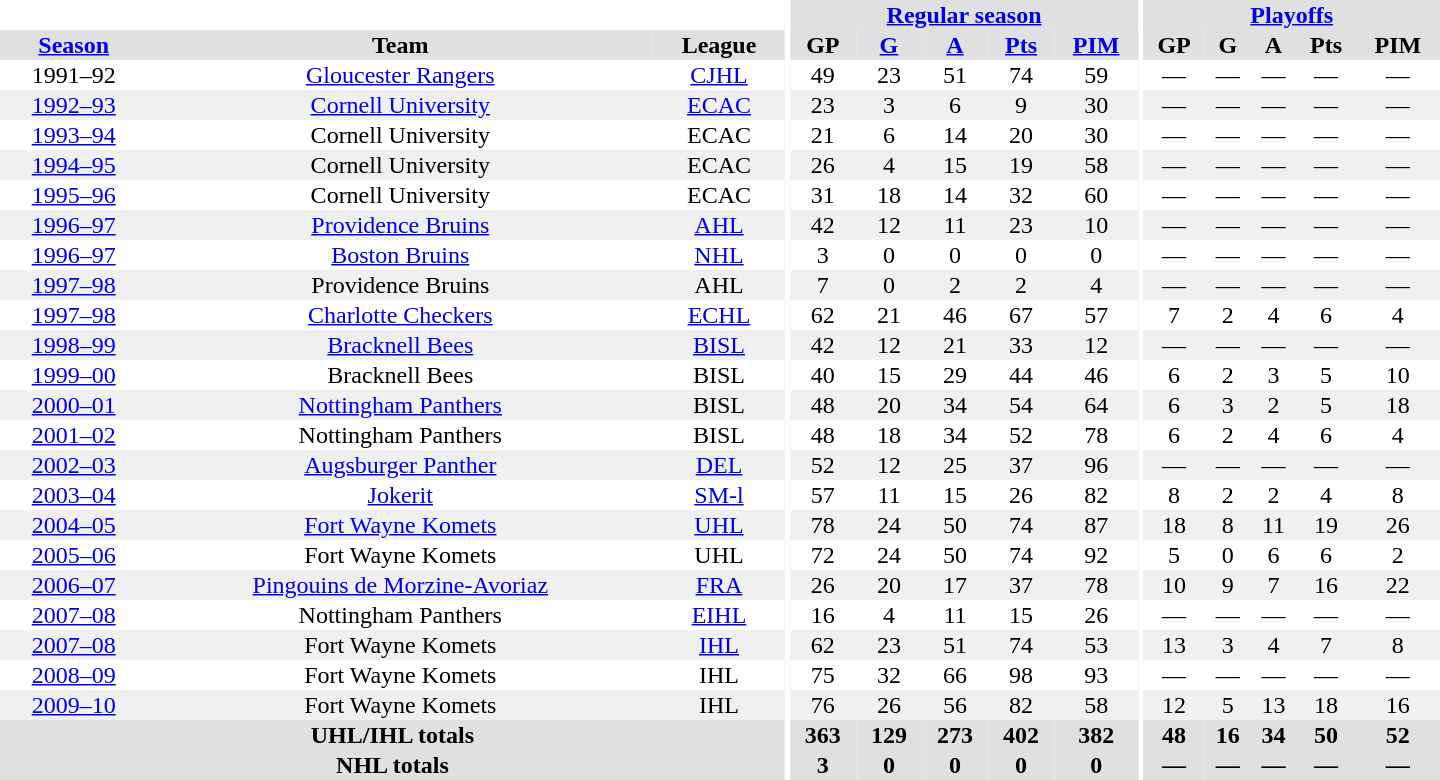<table border="0" cellpadding="1" cellspacing="0" style="text-align:center; width:60em">
<tr bgcolor="#e0e0e0">
<th colspan="3" bgcolor="#ffffff"></th>
<th rowspan="100" bgcolor="#ffffff"></th>
<th colspan="5"><a href='#'>Regular season</a></th>
<th rowspan="100" bgcolor="#ffffff"></th>
<th colspan="5"><a href='#'>Playoffs</a></th>
</tr>
<tr bgcolor="#e0e0e0">
<th><a href='#'>Season</a></th>
<th>Team</th>
<th>League</th>
<th>GP</th>
<th><a href='#'>G</a></th>
<th><a href='#'>A</a></th>
<th><a href='#'>Pts</a></th>
<th><a href='#'>PIM</a></th>
<th>GP</th>
<th>G</th>
<th>A</th>
<th>Pts</th>
<th>PIM</th>
</tr>
<tr>
<td>1991–92</td>
<td><a href='#'>Gloucester Rangers</a></td>
<td><a href='#'>CJHL</a></td>
<td>49</td>
<td>23</td>
<td>51</td>
<td>74</td>
<td>59</td>
<td>—</td>
<td>—</td>
<td>—</td>
<td>—</td>
<td>—</td>
</tr>
<tr bgcolor=#f0f0f0>
<td><a href='#'>1992–93</a></td>
<td><a href='#'>Cornell University</a></td>
<td><a href='#'>ECAC</a></td>
<td>23</td>
<td>3</td>
<td>6</td>
<td>9</td>
<td>30</td>
<td>—</td>
<td>—</td>
<td>—</td>
<td>—</td>
<td>—</td>
</tr>
<tr>
<td><a href='#'>1993–94</a></td>
<td>Cornell University</td>
<td>ECAC</td>
<td>21</td>
<td>6</td>
<td>14</td>
<td>20</td>
<td>30</td>
<td>—</td>
<td>—</td>
<td>—</td>
<td>—</td>
<td>—</td>
</tr>
<tr bgcolor=#f0f0f0>
<td><a href='#'>1994–95</a></td>
<td>Cornell University</td>
<td>ECAC</td>
<td>26</td>
<td>4</td>
<td>15</td>
<td>19</td>
<td>58</td>
<td>—</td>
<td>—</td>
<td>—</td>
<td>—</td>
<td>—</td>
</tr>
<tr>
<td><a href='#'>1995–96</a></td>
<td>Cornell University</td>
<td>ECAC</td>
<td>31</td>
<td>18</td>
<td>14</td>
<td>32</td>
<td>60</td>
<td>—</td>
<td>—</td>
<td>—</td>
<td>—</td>
<td>—</td>
</tr>
<tr bgcolor=#f0f0f0>
<td><a href='#'>1996–97</a></td>
<td><a href='#'>Providence Bruins</a></td>
<td><a href='#'>AHL</a></td>
<td>42</td>
<td>12</td>
<td>11</td>
<td>23</td>
<td>10</td>
<td>—</td>
<td>—</td>
<td>—</td>
<td>—</td>
<td>—</td>
</tr>
<tr>
<td><a href='#'>1996–97</a></td>
<td><a href='#'>Boston Bruins</a></td>
<td><a href='#'>NHL</a></td>
<td>3</td>
<td>0</td>
<td>0</td>
<td>0</td>
<td>0</td>
<td>—</td>
<td>—</td>
<td>—</td>
<td>—</td>
<td>—</td>
</tr>
<tr bgcolor=#f0f0f0>
<td><a href='#'>1997–98</a></td>
<td>Providence Bruins</td>
<td>AHL</td>
<td>7</td>
<td>0</td>
<td>2</td>
<td>2</td>
<td>4</td>
<td>—</td>
<td>—</td>
<td>—</td>
<td>—</td>
<td>—</td>
</tr>
<tr>
<td><a href='#'>1997–98</a></td>
<td><a href='#'>Charlotte Checkers</a></td>
<td><a href='#'>ECHL</a></td>
<td>62</td>
<td>21</td>
<td>46</td>
<td>67</td>
<td>57</td>
<td>7</td>
<td>2</td>
<td>4</td>
<td>6</td>
<td>4</td>
</tr>
<tr bgcolor=#f0f0f0>
<td><a href='#'>1998–99</a></td>
<td><a href='#'>Bracknell Bees</a></td>
<td><a href='#'>BISL</a></td>
<td>42</td>
<td>12</td>
<td>21</td>
<td>33</td>
<td>12</td>
<td>—</td>
<td>—</td>
<td>—</td>
<td>—</td>
<td>—</td>
</tr>
<tr>
<td><a href='#'>1999–00</a></td>
<td>Bracknell Bees</td>
<td>BISL</td>
<td>40</td>
<td>15</td>
<td>29</td>
<td>44</td>
<td>46</td>
<td>6</td>
<td>2</td>
<td>3</td>
<td>5</td>
<td>10</td>
</tr>
<tr bgcolor=#f0f0f0>
<td><a href='#'>2000–01</a></td>
<td><a href='#'>Nottingham Panthers</a></td>
<td>BISL</td>
<td>48</td>
<td>20</td>
<td>34</td>
<td>54</td>
<td>64</td>
<td>6</td>
<td>3</td>
<td>2</td>
<td>5</td>
<td>18</td>
</tr>
<tr>
<td><a href='#'>2001–02</a></td>
<td>Nottingham Panthers</td>
<td>BISL</td>
<td>48</td>
<td>18</td>
<td>34</td>
<td>52</td>
<td>78</td>
<td>6</td>
<td>2</td>
<td>4</td>
<td>6</td>
<td>4</td>
</tr>
<tr bgcolor=#f0f0f0>
<td><a href='#'>2002–03</a></td>
<td><a href='#'>Augsburger Panther</a></td>
<td><a href='#'>DEL</a></td>
<td>52</td>
<td>12</td>
<td>25</td>
<td>37</td>
<td>96</td>
<td>—</td>
<td>—</td>
<td>—</td>
<td>—</td>
<td>—</td>
</tr>
<tr>
<td><a href='#'>2003–04</a></td>
<td><a href='#'>Jokerit</a></td>
<td><a href='#'>SM-l</a></td>
<td>57</td>
<td>11</td>
<td>15</td>
<td>26</td>
<td>82</td>
<td>8</td>
<td>2</td>
<td>2</td>
<td>4</td>
<td>8</td>
</tr>
<tr bgcolor=#f0f0f0>
<td><a href='#'>2004–05</a></td>
<td><a href='#'>Fort Wayne Komets</a></td>
<td><a href='#'>UHL</a></td>
<td>78</td>
<td>24</td>
<td>50</td>
<td>74</td>
<td>87</td>
<td>18</td>
<td>8</td>
<td>11</td>
<td>19</td>
<td>26</td>
</tr>
<tr>
<td><a href='#'>2005–06</a></td>
<td>Fort Wayne Komets</td>
<td>UHL</td>
<td>72</td>
<td>24</td>
<td>50</td>
<td>74</td>
<td>92</td>
<td>5</td>
<td>0</td>
<td>6</td>
<td>6</td>
<td>2</td>
</tr>
<tr bgcolor=#f0f0f0>
<td><a href='#'>2006–07</a></td>
<td><a href='#'>Pingouins de Morzine-Avoriaz</a></td>
<td><a href='#'>FRA</a></td>
<td>26</td>
<td>20</td>
<td>17</td>
<td>37</td>
<td>78</td>
<td>10</td>
<td>9</td>
<td>7</td>
<td>16</td>
<td>22</td>
</tr>
<tr>
<td><a href='#'>2007–08</a></td>
<td>Nottingham Panthers</td>
<td><a href='#'>EIHL</a></td>
<td>16</td>
<td>4</td>
<td>11</td>
<td>15</td>
<td>26</td>
<td>—</td>
<td>—</td>
<td>—</td>
<td>—</td>
<td>—</td>
</tr>
<tr bgcolor=#f0f0f0>
<td><a href='#'>2007–08</a></td>
<td>Fort Wayne Komets</td>
<td><a href='#'>IHL</a></td>
<td>62</td>
<td>23</td>
<td>51</td>
<td>74</td>
<td>53</td>
<td>13</td>
<td>3</td>
<td>4</td>
<td>7</td>
<td>8</td>
</tr>
<tr>
<td><a href='#'>2008–09</a></td>
<td>Fort Wayne Komets</td>
<td>IHL</td>
<td>75</td>
<td>32</td>
<td>66</td>
<td>98</td>
<td>93</td>
<td>—</td>
<td>—</td>
<td>—</td>
<td>—</td>
<td>—</td>
</tr>
<tr bgcolor=#f0f0f0>
<td><a href='#'>2009–10</a></td>
<td>Fort Wayne Komets</td>
<td>IHL</td>
<td>76</td>
<td>26</td>
<td>56</td>
<td>82</td>
<td>58</td>
<td>12</td>
<td>5</td>
<td>13</td>
<td>18</td>
<td>16</td>
</tr>
<tr bgcolor="#e0e0e0">
<th colspan="3">UHL/IHL totals</th>
<th>363</th>
<th>129</th>
<th>273</th>
<th>402</th>
<th>382</th>
<th>48</th>
<th>16</th>
<th>34</th>
<th>50</th>
<th>52</th>
</tr>
<tr bgcolor="#e0e0e0">
<th colspan="3">NHL totals</th>
<th>3</th>
<th>0</th>
<th>0</th>
<th>0</th>
<th>0</th>
<th>—</th>
<th>—</th>
<th>—</th>
<th>—</th>
<th>—</th>
</tr>
</table>
